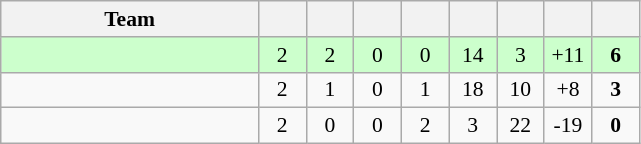<table class="wikitable" style="text-align: center; font-size: 90%;">
<tr>
<th width="165">Team</th>
<th width="25"></th>
<th width="25"></th>
<th width="25"></th>
<th width="25"></th>
<th width="25"></th>
<th width="25"></th>
<th width="25"></th>
<th width="25"><br></th>
</tr>
<tr align=center bgcolor="ccffcc">
<td style="text-align:left;"><strong></strong></td>
<td>2</td>
<td>2</td>
<td>0</td>
<td>0</td>
<td>14</td>
<td>3</td>
<td>+11</td>
<td><strong>6</strong></td>
</tr>
<tr align=center>
<td style="text-align:left;"></td>
<td>2</td>
<td>1</td>
<td>0</td>
<td>1</td>
<td>18</td>
<td>10</td>
<td>+8</td>
<td><strong>3</strong></td>
</tr>
<tr align=center>
<td style="text-align:left;"></td>
<td>2</td>
<td>0</td>
<td>0</td>
<td>2</td>
<td>3</td>
<td>22</td>
<td>-19</td>
<td><strong>0</strong></td>
</tr>
</table>
